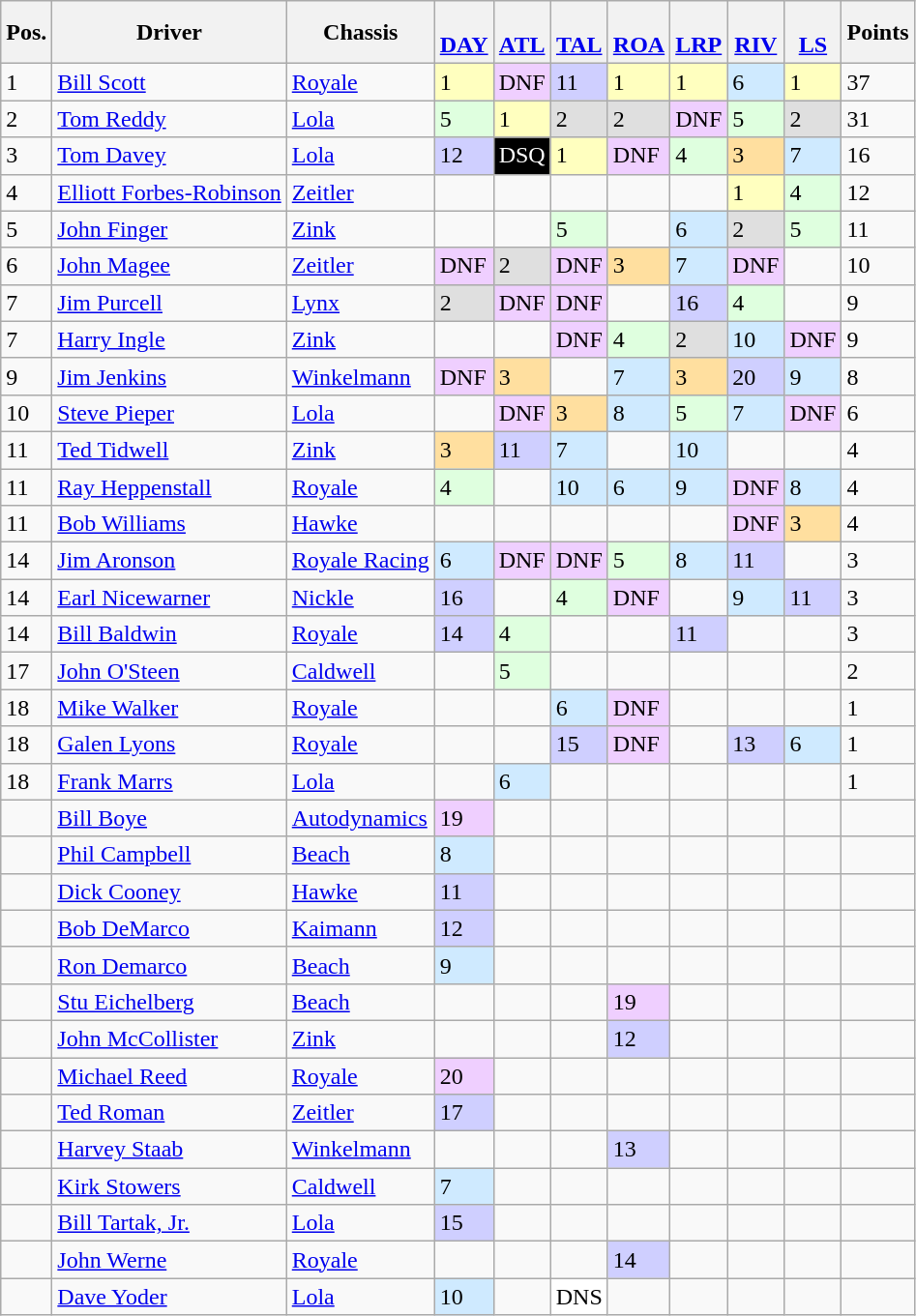<table class="wikitable">
<tr>
<th>Pos.</th>
<th>Driver</th>
<th>Chassis</th>
<th> <br> <a href='#'>DAY</a></th>
<th> <br> <a href='#'>ATL</a></th>
<th> <br> <a href='#'>TAL</a></th>
<th> <br> <a href='#'>ROA</a></th>
<th> <br> <a href='#'>LRP</a></th>
<th> <br> <a href='#'>RIV</a></th>
<th> <br> <a href='#'>LS</a></th>
<th>Points</th>
</tr>
<tr>
<td>1</td>
<td> <a href='#'>Bill Scott</a></td>
<td><a href='#'>Royale</a></td>
<td style="background:#FFFFBF;">1</td>
<td style="background:#EFCFFF;">DNF</td>
<td style="background:#CFCFFF;">11</td>
<td style="background:#FFFFBF;">1</td>
<td style="background:#FFFFBF;">1</td>
<td style="background:#CFEAFF;">6</td>
<td style="background:#FFFFBF;">1</td>
<td>37</td>
</tr>
<tr>
<td>2</td>
<td> <a href='#'>Tom Reddy</a></td>
<td><a href='#'>Lola</a></td>
<td style="background:#DFFFDF;">5</td>
<td style="background:#FFFFBF;">1</td>
<td style="background:#DFDFDF;">2</td>
<td style="background:#DFDFDF;">2</td>
<td style="background:#EFCFFF;">DNF</td>
<td style="background:#DFFFDF;">5</td>
<td style="background:#DFDFDF;">2</td>
<td>31</td>
</tr>
<tr>
<td>3</td>
<td> <a href='#'>Tom Davey</a></td>
<td><a href='#'>Lola</a></td>
<td style="background:#CFCFFF;">12</td>
<td style="background:#000000; color:white;">DSQ</td>
<td style="background:#FFFFBF;">1</td>
<td style="background:#EFCFFF;">DNF</td>
<td style="background:#DFFFDF;">4</td>
<td style="background:#FFDF9F;">3</td>
<td style="background:#CFEAFF;">7</td>
<td>16</td>
</tr>
<tr>
<td>4</td>
<td> <a href='#'>Elliott Forbes-Robinson</a></td>
<td><a href='#'>Zeitler</a></td>
<td></td>
<td></td>
<td></td>
<td></td>
<td></td>
<td style="background:#FFFFBF;">1</td>
<td style="background:#DFFFDF;">4</td>
<td>12</td>
</tr>
<tr>
<td>5</td>
<td> <a href='#'>John Finger</a></td>
<td><a href='#'>Zink</a></td>
<td></td>
<td></td>
<td style="background:#DFFFDF;">5</td>
<td></td>
<td style="background:#CFEAFF;">6</td>
<td style="background:#DFDFDF;">2</td>
<td style="background:#DFFFDF;">5</td>
<td>11</td>
</tr>
<tr>
<td>6</td>
<td> <a href='#'>John Magee</a></td>
<td><a href='#'>Zeitler</a></td>
<td style="background:#EFCFFF;">DNF</td>
<td style="background:#DFDFDF;">2</td>
<td style="background:#EFCFFF;">DNF</td>
<td style="background:#FFDF9F;">3</td>
<td style="background:#CFEAFF;">7</td>
<td style="background:#EFCFFF;">DNF</td>
<td></td>
<td>10</td>
</tr>
<tr>
<td>7</td>
<td> <a href='#'>Jim Purcell</a></td>
<td><a href='#'>Lynx</a></td>
<td style="background:#DFDFDF;">2</td>
<td style="background:#EFCFFF;">DNF</td>
<td style="background:#EFCFFF;">DNF</td>
<td></td>
<td style="background:#CFCFFF;">16</td>
<td style="background:#DFFFDF;">4</td>
<td></td>
<td>9</td>
</tr>
<tr>
<td>7</td>
<td> <a href='#'>Harry Ingle</a></td>
<td><a href='#'>Zink</a></td>
<td></td>
<td></td>
<td style="background:#EFCFFF;">DNF</td>
<td style="background:#DFFFDF;">4</td>
<td style="background:#DFDFDF;">2</td>
<td style="background:#CFEAFF;">10</td>
<td style="background:#EFCFFF;">DNF</td>
<td>9</td>
</tr>
<tr>
<td>9</td>
<td> <a href='#'>Jim Jenkins</a></td>
<td><a href='#'>Winkelmann</a></td>
<td style="background:#EFCFFF;">DNF</td>
<td style="background:#FFDF9F;">3</td>
<td></td>
<td style="background:#CFEAFF;">7</td>
<td style="background:#FFDF9F;">3</td>
<td style="background:#CFCFFF;">20</td>
<td style="background:#CFEAFF;">9</td>
<td>8</td>
</tr>
<tr>
<td>10</td>
<td> <a href='#'>Steve Pieper</a></td>
<td><a href='#'>Lola</a></td>
<td></td>
<td style="background:#EFCFFF;">DNF</td>
<td style="background:#FFDF9F;">3</td>
<td style="background:#CFEAFF;">8</td>
<td style="background:#DFFFDF;">5</td>
<td style="background:#CFEAFF;">7</td>
<td style="background:#EFCFFF;">DNF</td>
<td>6</td>
</tr>
<tr>
<td>11</td>
<td> <a href='#'>Ted Tidwell</a></td>
<td><a href='#'>Zink</a></td>
<td style="background:#FFDF9F;">3</td>
<td style="background:#CFCFFF;">11</td>
<td style="background:#CFEAFF;">7</td>
<td></td>
<td style="background:#CFEAFF;">10</td>
<td></td>
<td></td>
<td>4</td>
</tr>
<tr>
<td>11</td>
<td> <a href='#'>Ray Heppenstall</a></td>
<td><a href='#'>Royale</a></td>
<td style="background:#DFFFDF;">4</td>
<td></td>
<td style="background:#CFEAFF;">10</td>
<td style="background:#CFEAFF;">6</td>
<td style="background:#CFEAFF;">9</td>
<td style="background:#EFCFFF;">DNF</td>
<td style="background:#CFEAFF;">8</td>
<td>4</td>
</tr>
<tr>
<td>11</td>
<td> <a href='#'>Bob Williams</a></td>
<td><a href='#'>Hawke</a></td>
<td></td>
<td></td>
<td></td>
<td></td>
<td></td>
<td style="background:#EFCFFF;">DNF</td>
<td style="background:#FFDF9F;">3</td>
<td>4</td>
</tr>
<tr>
<td>14</td>
<td> <a href='#'>Jim Aronson</a></td>
<td><a href='#'>Royale Racing</a></td>
<td style="background:#CFEAFF;">6</td>
<td style="background:#EFCFFF;">DNF</td>
<td style="background:#EFCFFF;">DNF</td>
<td style="background:#DFFFDF;">5</td>
<td style="background:#CFEAFF;">8</td>
<td style="background:#CFCFFF;">11</td>
<td></td>
<td>3</td>
</tr>
<tr>
<td>14</td>
<td> <a href='#'>Earl Nicewarner</a></td>
<td><a href='#'>Nickle</a></td>
<td style="background:#CFCFFF;">16</td>
<td></td>
<td style="background:#DFFFDF;">4</td>
<td style="background:#EFCFFF;">DNF</td>
<td></td>
<td style="background:#CFEAFF;">9</td>
<td style="background:#CFCFFF;">11</td>
<td>3</td>
</tr>
<tr>
<td>14</td>
<td> <a href='#'>Bill Baldwin</a></td>
<td><a href='#'>Royale</a></td>
<td style="background:#CFCFFF;">14</td>
<td style="background:#DFFFDF;">4</td>
<td></td>
<td></td>
<td style="background:#CFCFFF;">11</td>
<td></td>
<td></td>
<td>3</td>
</tr>
<tr>
<td>17</td>
<td> <a href='#'>John O'Steen</a></td>
<td><a href='#'>Caldwell</a></td>
<td></td>
<td style="background:#DFFFDF;">5</td>
<td></td>
<td></td>
<td></td>
<td></td>
<td></td>
<td>2</td>
</tr>
<tr>
<td>18</td>
<td>  <a href='#'>Mike Walker</a></td>
<td><a href='#'>Royale</a></td>
<td></td>
<td></td>
<td style="background:#CFEAFF;">6</td>
<td style="background:#EFCFFF;">DNF</td>
<td></td>
<td></td>
<td></td>
<td>1</td>
</tr>
<tr>
<td>18</td>
<td> <a href='#'>Galen Lyons</a></td>
<td><a href='#'>Royale</a></td>
<td></td>
<td></td>
<td style="background:#CFCFFF;">15</td>
<td style="background:#EFCFFF;">DNF</td>
<td></td>
<td style="background:#CFCFFF;">13</td>
<td style="background:#CFEAFF;">6</td>
<td>1</td>
</tr>
<tr>
<td>18</td>
<td> <a href='#'>Frank Marrs</a></td>
<td><a href='#'>Lola</a></td>
<td></td>
<td style="background:#CFEAFF;">6</td>
<td></td>
<td></td>
<td></td>
<td></td>
<td></td>
<td>1</td>
</tr>
<tr>
<td></td>
<td> <a href='#'>Bill Boye</a></td>
<td><a href='#'>Autodynamics</a></td>
<td style="background:#EFCFFF;">19</td>
<td></td>
<td></td>
<td></td>
<td></td>
<td></td>
<td></td>
<td></td>
</tr>
<tr>
<td></td>
<td> <a href='#'>Phil Campbell</a></td>
<td><a href='#'>Beach</a></td>
<td style="background:#CFEAFF;">8</td>
<td></td>
<td></td>
<td></td>
<td></td>
<td></td>
<td></td>
<td></td>
</tr>
<tr>
<td></td>
<td> <a href='#'>Dick Cooney</a></td>
<td><a href='#'>Hawke</a></td>
<td style="background:#CFCFFF;">11</td>
<td></td>
<td></td>
<td></td>
<td></td>
<td></td>
<td></td>
<td></td>
</tr>
<tr>
<td></td>
<td> <a href='#'>Bob DeMarco</a></td>
<td><a href='#'>Kaimann</a></td>
<td style="background:#CFCFFF;">12</td>
<td></td>
<td></td>
<td></td>
<td></td>
<td></td>
<td></td>
<td></td>
</tr>
<tr>
<td></td>
<td> <a href='#'>Ron Demarco</a></td>
<td><a href='#'>Beach</a></td>
<td style="background:#CFEAFF;">9</td>
<td></td>
<td></td>
<td></td>
<td></td>
<td></td>
<td></td>
<td></td>
</tr>
<tr>
<td></td>
<td> <a href='#'>Stu Eichelberg</a></td>
<td><a href='#'>Beach</a></td>
<td></td>
<td></td>
<td></td>
<td style="background:#EFCFFF;">19</td>
<td></td>
<td></td>
<td></td>
<td></td>
</tr>
<tr>
<td></td>
<td> <a href='#'>John McCollister</a></td>
<td><a href='#'>Zink</a></td>
<td></td>
<td></td>
<td></td>
<td style="background:#CFCFFF;">12</td>
<td></td>
<td></td>
<td></td>
<td></td>
</tr>
<tr>
<td></td>
<td> <a href='#'>Michael Reed</a></td>
<td><a href='#'>Royale</a></td>
<td style="background:#EFCFFF;">20</td>
<td></td>
<td></td>
<td></td>
<td></td>
<td></td>
<td></td>
<td></td>
</tr>
<tr>
<td></td>
<td> <a href='#'>Ted Roman</a></td>
<td><a href='#'>Zeitler</a></td>
<td style="background:#CFCFFF;">17</td>
<td></td>
<td></td>
<td></td>
<td></td>
<td></td>
<td></td>
<td></td>
</tr>
<tr>
<td></td>
<td> <a href='#'>Harvey Staab</a></td>
<td><a href='#'>Winkelmann</a></td>
<td></td>
<td></td>
<td></td>
<td style="background:#CFCFFF;">13</td>
<td></td>
<td></td>
<td></td>
<td></td>
</tr>
<tr>
<td></td>
<td> <a href='#'>Kirk Stowers</a></td>
<td><a href='#'>Caldwell</a></td>
<td style="background:#CFEAFF;">7</td>
<td></td>
<td></td>
<td></td>
<td></td>
<td></td>
<td></td>
<td></td>
</tr>
<tr>
<td></td>
<td> <a href='#'>Bill Tartak, Jr.</a></td>
<td><a href='#'>Lola</a></td>
<td style="background:#CFCFFF;">15</td>
<td></td>
<td></td>
<td></td>
<td></td>
<td></td>
<td></td>
<td></td>
</tr>
<tr>
<td></td>
<td> <a href='#'>John Werne</a></td>
<td><a href='#'>Royale</a></td>
<td></td>
<td></td>
<td></td>
<td style="background:#CFCFFF;">14</td>
<td></td>
<td></td>
<td></td>
<td></td>
</tr>
<tr>
<td></td>
<td> <a href='#'>Dave Yoder</a></td>
<td><a href='#'>Lola</a></td>
<td style="background:#CFEAFF;">10</td>
<td></td>
<td style="background:#FFFFFF;">DNS</td>
<td></td>
<td></td>
<td></td>
<td></td>
<td></td>
</tr>
</table>
